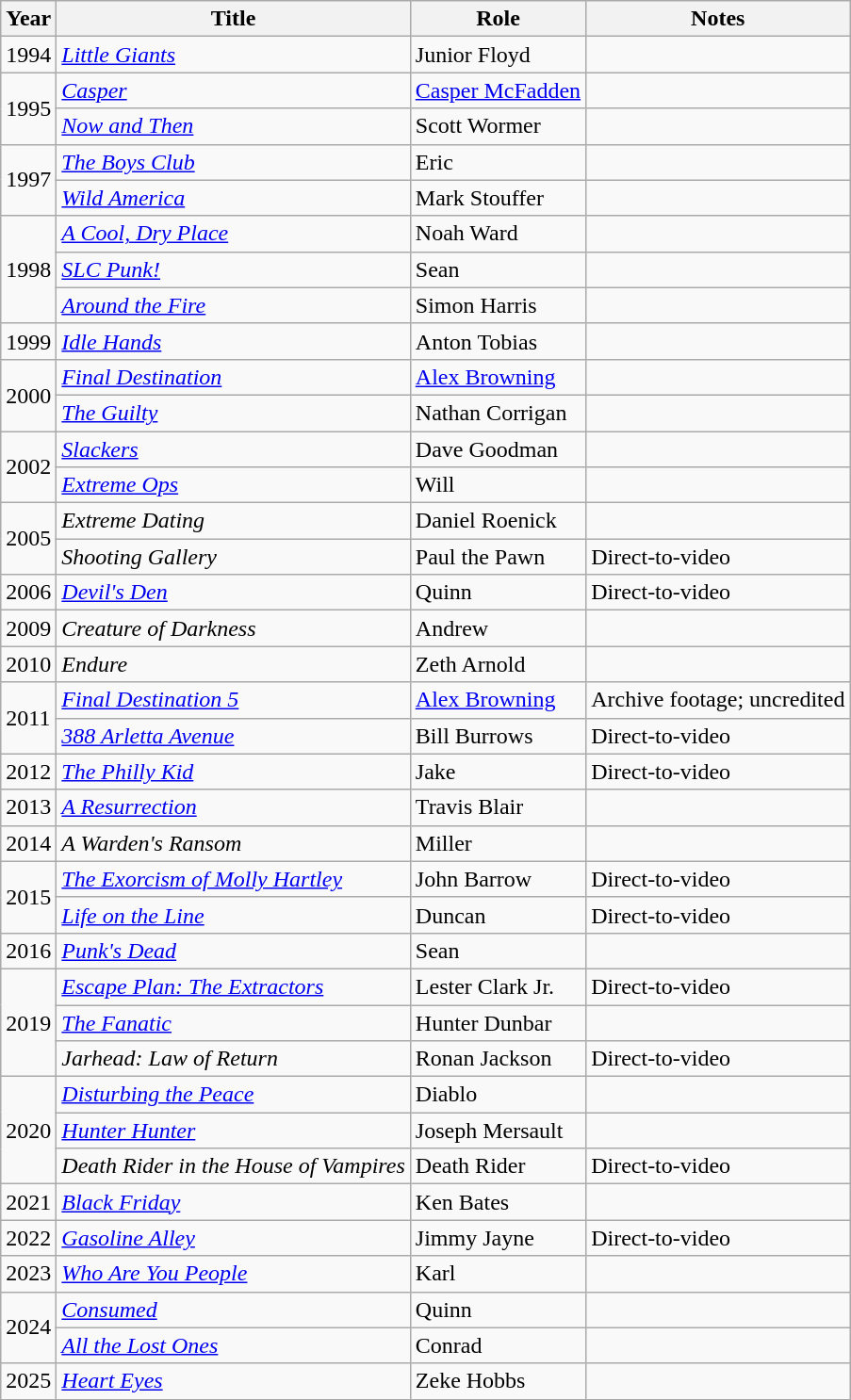<table class="wikitable sortable">
<tr>
<th>Year</th>
<th>Title</th>
<th>Role</th>
<th class="unsortable">Notes</th>
</tr>
<tr>
<td>1994</td>
<td><em><a href='#'>Little Giants</a></em></td>
<td>Junior Floyd</td>
<td></td>
</tr>
<tr>
<td rowspan=2>1995</td>
<td><em><a href='#'>Casper</a></em></td>
<td><a href='#'>Casper McFadden</a></td>
<td></td>
</tr>
<tr>
<td><em><a href='#'>Now and Then</a></em></td>
<td>Scott Wormer</td>
<td></td>
</tr>
<tr>
<td rowspan=2>1997</td>
<td data-sort-value="Boys Club, The"><em><a href='#'>The Boys Club</a></em></td>
<td>Eric</td>
<td></td>
</tr>
<tr>
<td><em><a href='#'>Wild America</a></em></td>
<td>Mark Stouffer</td>
<td></td>
</tr>
<tr>
<td rowspan=3>1998</td>
<td data-sort-value="Cool, Dry Place, A"><em><a href='#'>A Cool, Dry Place</a></em></td>
<td>Noah Ward</td>
<td></td>
</tr>
<tr>
<td><em><a href='#'>SLC Punk!</a></em></td>
<td>Sean</td>
<td></td>
</tr>
<tr>
<td><em><a href='#'>Around the Fire</a></em></td>
<td>Simon Harris</td>
<td></td>
</tr>
<tr>
<td>1999</td>
<td><em><a href='#'>Idle Hands</a></em></td>
<td>Anton Tobias</td>
<td></td>
</tr>
<tr>
<td rowspan=2>2000</td>
<td><em><a href='#'>Final Destination</a></em></td>
<td><a href='#'>Alex Browning</a></td>
<td></td>
</tr>
<tr>
<td data-sort-value="Guilty, The"><em><a href='#'>The Guilty</a></em></td>
<td>Nathan Corrigan</td>
<td></td>
</tr>
<tr>
<td rowspan=2>2002</td>
<td><em><a href='#'>Slackers</a></em></td>
<td>Dave Goodman</td>
<td></td>
</tr>
<tr>
<td><em><a href='#'>Extreme Ops</a></em></td>
<td>Will</td>
<td></td>
</tr>
<tr>
<td rowspan=2>2005</td>
<td><em>Extreme Dating</em></td>
<td>Daniel Roenick</td>
<td></td>
</tr>
<tr>
<td><em>Shooting Gallery</em></td>
<td>Paul the Pawn</td>
<td>Direct-to-video</td>
</tr>
<tr>
<td>2006</td>
<td><em><a href='#'>Devil's Den</a></em></td>
<td>Quinn</td>
<td>Direct-to-video</td>
</tr>
<tr>
<td>2009</td>
<td><em>Creature of Darkness</em></td>
<td>Andrew</td>
<td></td>
</tr>
<tr>
<td>2010</td>
<td><em>Endure</em></td>
<td>Zeth Arnold</td>
<td></td>
</tr>
<tr>
<td rowspan="2">2011</td>
<td><em><a href='#'>Final Destination 5</a></em></td>
<td><a href='#'>Alex Browning</a></td>
<td>Archive footage; uncredited</td>
</tr>
<tr>
<td data-sort-value="Three Hundred Eighty-eight Arletta Avenue"><em><a href='#'>388 Arletta Avenue</a></em></td>
<td>Bill Burrows</td>
<td>Direct-to-video</td>
</tr>
<tr>
<td>2012</td>
<td data-sort-value="Philly Kid, The"><em><a href='#'>The Philly Kid</a></em></td>
<td>Jake</td>
<td>Direct-to-video</td>
</tr>
<tr>
<td>2013</td>
<td data-sort-value="Resurrection, A"><em><a href='#'>A Resurrection</a></em></td>
<td>Travis Blair</td>
<td></td>
</tr>
<tr>
<td>2014</td>
<td data-sort-value="Warden's Ransom, A"><em>A Warden's Ransom</em></td>
<td>Miller</td>
<td></td>
</tr>
<tr>
<td rowspan=2>2015</td>
<td data-sort-value="Exorcism of Molly Hartley, The"><em><a href='#'>The Exorcism of Molly Hartley</a></em></td>
<td>John Barrow</td>
<td>Direct-to-video</td>
</tr>
<tr>
<td><em><a href='#'>Life on the Line</a></em></td>
<td>Duncan</td>
<td>Direct-to-video</td>
</tr>
<tr>
<td>2016</td>
<td><em><a href='#'>Punk's Dead</a></em></td>
<td>Sean</td>
<td></td>
</tr>
<tr>
<td rowspan=3>2019</td>
<td><em><a href='#'>Escape Plan: The Extractors</a></em></td>
<td>Lester Clark Jr.</td>
<td>Direct-to-video</td>
</tr>
<tr>
<td data-sort-value="Fanatic, The"><em><a href='#'>The Fanatic</a></em></td>
<td>Hunter Dunbar</td>
<td></td>
</tr>
<tr>
<td><em>Jarhead: Law of Return</em></td>
<td>Ronan Jackson</td>
<td>Direct-to-video</td>
</tr>
<tr>
<td rowspan=3>2020</td>
<td><em><a href='#'>Disturbing the Peace</a></em></td>
<td>Diablo</td>
<td></td>
</tr>
<tr>
<td><em><a href='#'>Hunter Hunter</a></em></td>
<td>Joseph Mersault</td>
<td></td>
</tr>
<tr>
<td><em>Death Rider in the House of Vampires</em></td>
<td>Death Rider</td>
<td>Direct-to-video</td>
</tr>
<tr>
<td>2021</td>
<td><em><a href='#'>Black Friday</a></em></td>
<td>Ken Bates</td>
<td></td>
</tr>
<tr>
<td>2022</td>
<td><em><a href='#'>Gasoline Alley</a></em></td>
<td>Jimmy Jayne</td>
<td>Direct-to-video</td>
</tr>
<tr>
<td>2023</td>
<td><em><a href='#'>Who Are You People</a></em></td>
<td>Karl</td>
<td></td>
</tr>
<tr>
<td rowspan=2>2024</td>
<td><em><a href='#'>Consumed</a></em></td>
<td>Quinn</td>
<td></td>
</tr>
<tr>
<td><em><a href='#'>All the Lost Ones</a></em></td>
<td>Conrad</td>
<td></td>
</tr>
<tr>
<td>2025</td>
<td><em><a href='#'>Heart Eyes</a></em></td>
<td>Zeke Hobbs</td>
<td></td>
</tr>
</table>
